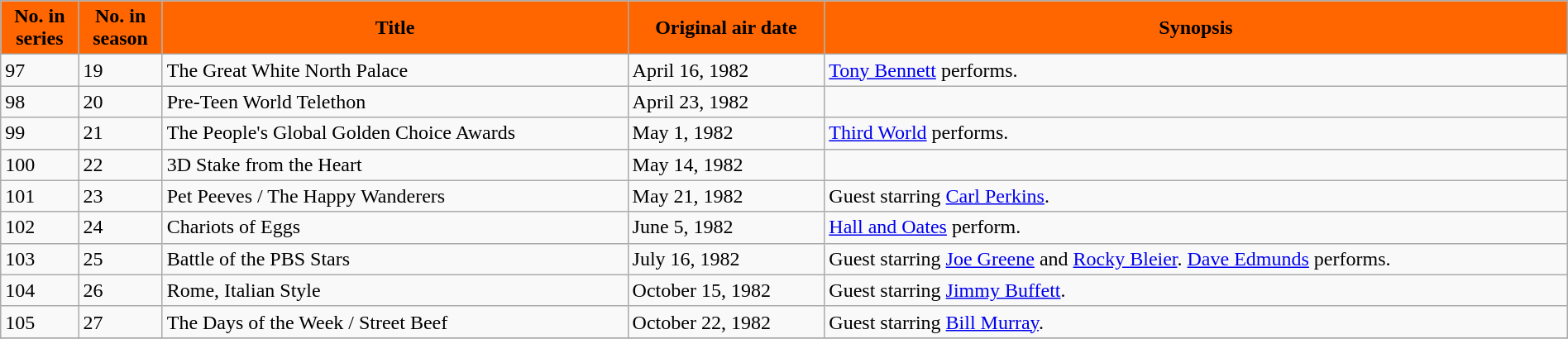<table class="wikitable" style="width:100%; margin:auto;">
<tr style="color:black">
<th scope="col" style="background: #FF6600;">No. in<br> series</th>
<th scope="col" style="background: #FF6600;">No. in<br> season</th>
<th scope="col" style="background: #FF6600;">Title</th>
<th scope="col" style="background: #FF6600;">Original air date</th>
<th scope="col" style="background: #FF6600;">Synopsis</th>
</tr>
<tr>
<td>97</td>
<td>19</td>
<td>The Great White North Palace</td>
<td>April 16, 1982</td>
<td><a href='#'>Tony Bennett</a> performs.</td>
</tr>
<tr>
<td>98</td>
<td>20</td>
<td>Pre-Teen World Telethon</td>
<td>April 23, 1982</td>
<td></td>
</tr>
<tr>
<td>99</td>
<td>21</td>
<td>The People's Global Golden Choice Awards</td>
<td>May 1, 1982</td>
<td><a href='#'>Third World</a> performs.</td>
</tr>
<tr>
<td>100</td>
<td>22</td>
<td>3D Stake from the Heart</td>
<td>May 14, 1982</td>
<td></td>
</tr>
<tr>
<td>101</td>
<td>23</td>
<td>Pet Peeves / The Happy Wanderers</td>
<td>May 21, 1982</td>
<td>Guest starring <a href='#'>Carl Perkins</a>.</td>
</tr>
<tr>
<td>102</td>
<td>24</td>
<td>Chariots of Eggs</td>
<td>June 5, 1982</td>
<td><a href='#'>Hall and Oates</a> perform.</td>
</tr>
<tr>
<td>103</td>
<td>25</td>
<td>Battle of the PBS Stars</td>
<td>July 16, 1982</td>
<td>Guest starring <a href='#'>Joe Greene</a> and <a href='#'>Rocky Bleier</a>. <a href='#'>Dave Edmunds</a> performs.</td>
</tr>
<tr>
<td>104</td>
<td>26</td>
<td>Rome, Italian Style</td>
<td>October 15, 1982</td>
<td>Guest starring <a href='#'>Jimmy Buffett</a>.</td>
</tr>
<tr>
<td>105</td>
<td>27</td>
<td>The Days of the Week / Street Beef</td>
<td>October 22, 1982</td>
<td>Guest starring <a href='#'>Bill Murray</a>.</td>
</tr>
<tr>
</tr>
</table>
